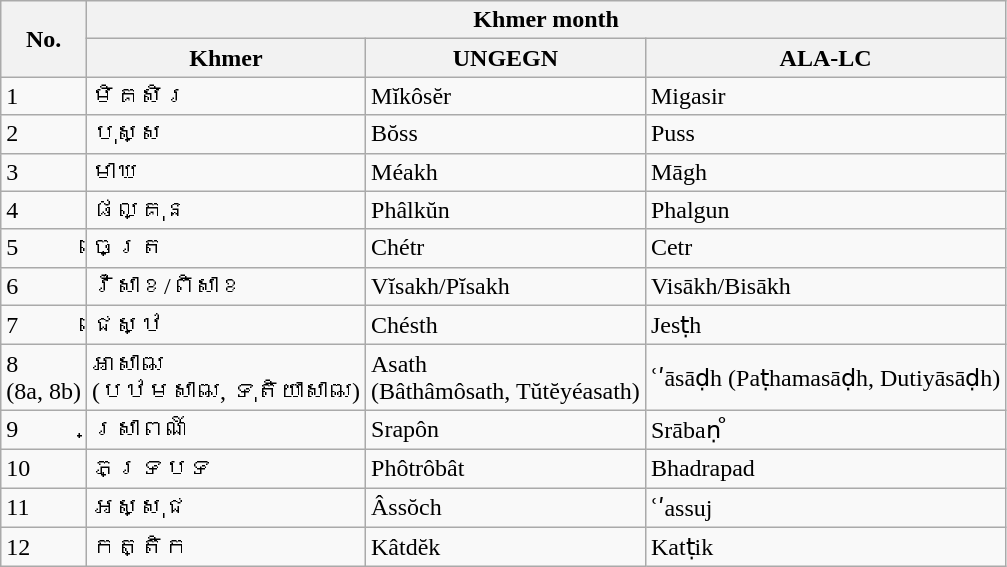<table class="wikitable">
<tr>
<th scope="col" rowspan="2">No.</th>
<th scope="col" colspan="3">Khmer month</th>
</tr>
<tr>
<th scope="col">Khmer</th>
<th scope="col">UNGEGN</th>
<th scope="col">ALA-LC</th>
</tr>
<tr>
<td>1</td>
<td>មិគសិរ</td>
<td>Mĭkôsĕr</td>
<td>Migasir</td>
</tr>
<tr>
<td>2</td>
<td>បុស្ស</td>
<td>Bŏss</td>
<td>Puss</td>
</tr>
<tr>
<td>3</td>
<td>មាឃ</td>
<td>Méakh</td>
<td>Māgh</td>
</tr>
<tr>
<td>4</td>
<td>ផល្គុន</td>
<td>Phâlkŭn</td>
<td>Phalgun</td>
</tr>
<tr>
<td>5</td>
<td>ចេត្រ</td>
<td>Chétr</td>
<td>Cetr</td>
</tr>
<tr>
<td>6</td>
<td>វិសាខ/ពិសាខ</td>
<td>Vĭsakh/Pĭsakh</td>
<td>Visākh/Bisākh</td>
</tr>
<tr>
<td>7</td>
<td>ជេស្ឋ</td>
<td>Chésth</td>
<td>Jesṭh</td>
</tr>
<tr>
<td>8<br> (8a, 8b)</td>
<td>ឤសាឍ<br>(បឋមសាឍ, ទុតិយាសាឍ)</td>
<td>Asath<br>(Bâthâmôsath, Tŭtĕyéasath)</td>
<td>ʿʹāsāḍh (Paṭhamasāḍh, Dutiyāsāḍh)</td>
</tr>
<tr>
<td>9</td>
<td>ស្រាពណ៍</td>
<td>Srapôn</td>
<td>Srābaṇ ̊</td>
</tr>
<tr>
<td>10</td>
<td>ភទ្របទ</td>
<td>Phôtrôbât</td>
<td>Bhadrapad</td>
</tr>
<tr>
<td>11</td>
<td>អស្សុជ</td>
<td>Âssŏch</td>
<td>ʿʹassuj</td>
</tr>
<tr>
<td>12</td>
<td>កត្តិក</td>
<td>Kâtdĕk</td>
<td>Katṭik</td>
</tr>
</table>
